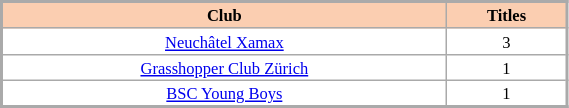<table class="wikitable" width=30% border="2" cellpadding="4" cellspacing="4" style="margin: 1em 1em 1em 0; border: 2px #aaa solid; text-align: center; background: #FFFFFF; border-collapse: collapse; font-size: 11px">
<tr bgcolor=#FBCEB1>
<td><strong>Club</strong></td>
<td><strong>Titles</strong></td>
</tr>
<tr>
<td><a href='#'>Neuchâtel Xamax</a></td>
<td>3</td>
</tr>
<tr>
<td><a href='#'>Grasshopper Club Zürich</a></td>
<td>1</td>
</tr>
<tr>
<td><a href='#'>BSC Young Boys</a></td>
<td>1</td>
</tr>
<tr>
</tr>
</table>
